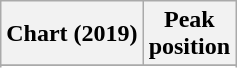<table class="wikitable sortable plainrowheaders">
<tr>
<th>Chart (2019)</th>
<th>Peak<br>position</th>
</tr>
<tr>
</tr>
<tr>
</tr>
<tr>
</tr>
<tr>
</tr>
<tr>
</tr>
<tr>
</tr>
<tr>
</tr>
<tr>
</tr>
<tr>
</tr>
</table>
